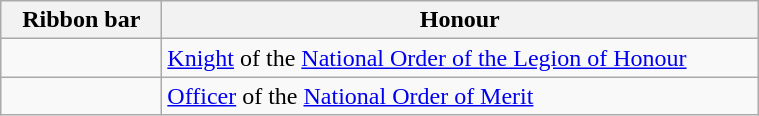<table class="wikitable"  style="width: 40%">
<tr>
<th style="width:100px;">Ribbon bar</th>
<th>Honour</th>
</tr>
<tr>
<td></td>
<td><a href='#'>Knight</a> of the <a href='#'>National Order of the Legion of Honour</a></td>
</tr>
<tr>
<td></td>
<td><a href='#'>Officer</a> of the <a href='#'>National Order of Merit</a></td>
</tr>
</table>
